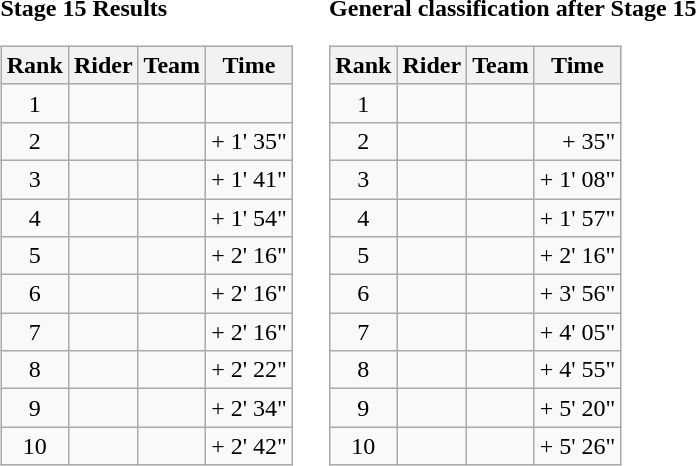<table>
<tr>
<td><strong>Stage 15 Results</strong><br><table class="wikitable">
<tr>
<th scope="col">Rank</th>
<th scope="col">Rider</th>
<th scope="col">Team</th>
<th scope="col">Time</th>
</tr>
<tr>
<td style="text-align:center;">1</td>
<td></td>
<td></td>
<td style="text-align:right;"></td>
</tr>
<tr>
<td style="text-align:center;">2</td>
<td></td>
<td></td>
<td style="text-align:right;">+ 1' 35"</td>
</tr>
<tr>
<td style="text-align:center;">3</td>
<td></td>
<td></td>
<td style="text-align:right;">+ 1' 41"</td>
</tr>
<tr>
<td style="text-align:center;">4</td>
<td></td>
<td></td>
<td style="text-align:right;">+ 1' 54"</td>
</tr>
<tr>
<td style="text-align:center;">5</td>
<td></td>
<td></td>
<td style="text-align:right;">+ 2' 16"</td>
</tr>
<tr>
<td style="text-align:center;">6</td>
<td></td>
<td></td>
<td style="text-align:right;">+ 2' 16"</td>
</tr>
<tr>
<td style="text-align:center;">7</td>
<td> </td>
<td></td>
<td style="text-align:right;">+ 2' 16"</td>
</tr>
<tr>
<td style="text-align:center;">8</td>
<td></td>
<td></td>
<td style="text-align:right;">+ 2' 22"</td>
</tr>
<tr>
<td style="text-align:center;">9</td>
<td></td>
<td></td>
<td style="text-align:right;">+ 2' 34"</td>
</tr>
<tr>
<td style="text-align:center;">10</td>
<td></td>
<td></td>
<td style="text-align:right;">+ 2' 42"</td>
</tr>
</table>
</td>
<td></td>
<td><strong>General classification after Stage 15</strong><br><table class="wikitable">
<tr>
<th scope="col">Rank</th>
<th scope="col">Rider</th>
<th scope="col">Team</th>
<th scope="col">Time</th>
</tr>
<tr>
<td style="text-align:center;">1</td>
<td> </td>
<td></td>
<td style="text-align:right;"></td>
</tr>
<tr>
<td style="text-align:center;">2</td>
<td></td>
<td></td>
<td style="text-align:right;">+ 35"</td>
</tr>
<tr>
<td style="text-align:center;">3</td>
<td></td>
<td></td>
<td style="text-align:right;">+ 1' 08"</td>
</tr>
<tr>
<td style="text-align:center;">4</td>
<td></td>
<td></td>
<td style="text-align:right;">+ 1' 57"</td>
</tr>
<tr>
<td style="text-align:center;">5</td>
<td></td>
<td></td>
<td style="text-align:right;">+ 2' 16"</td>
</tr>
<tr>
<td style="text-align:center;">6</td>
<td></td>
<td></td>
<td style="text-align:right;">+ 3' 56"</td>
</tr>
<tr>
<td style="text-align:center;">7</td>
<td></td>
<td></td>
<td style="text-align:right;">+ 4' 05"</td>
</tr>
<tr>
<td style="text-align:center;">8</td>
<td> </td>
<td></td>
<td style="text-align:right;">+ 4' 55"</td>
</tr>
<tr>
<td style="text-align:center;">9</td>
<td></td>
<td></td>
<td style="text-align:right;">+ 5' 20"</td>
</tr>
<tr>
<td style="text-align:center;">10</td>
<td></td>
<td></td>
<td style="text-align:right;">+ 5' 26"</td>
</tr>
</table>
</td>
</tr>
</table>
